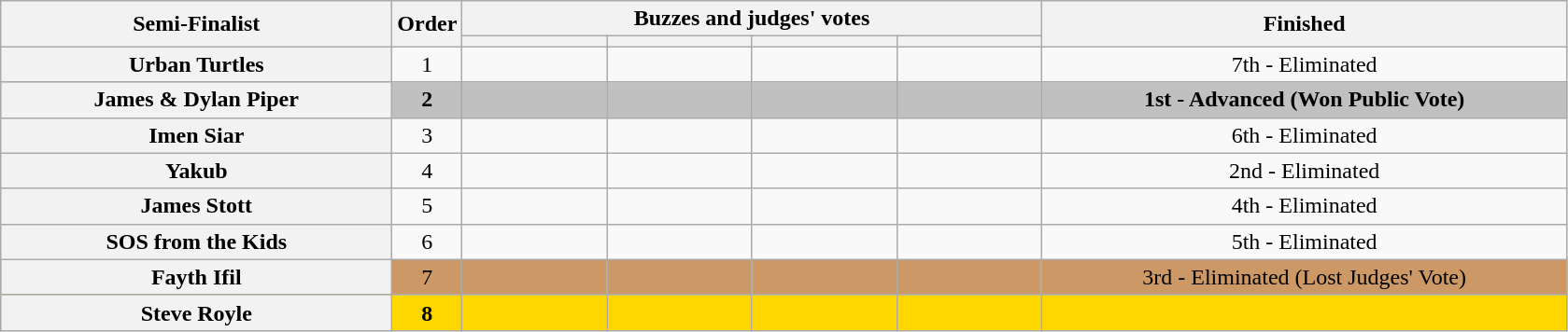<table class="wikitable plainrowheaders sortable" style="text-align:center;">
<tr>
<th scope="col" rowspan="2" class="unsortable" style="width:17em;">Semi-Finalist </th>
<th scope="col" rowspan="2" style="width:1em;">Order</th>
<th scope="col" colspan="4" class="unsortable" style="width:24em;">Buzzes and judges' votes</th>
<th scope="col" rowspan="2" style="width:23em;">Finished </th>
</tr>
<tr>
<th scope="col" class="unsortable" style="width:6em;"></th>
<th scope="col" class="unsortable" style="width:6em;"></th>
<th scope="col" class="unsortable" style="width:6em;"></th>
<th scope="col" class="unsortable" style="width:6em;"></th>
</tr>
<tr>
<th scope="row">Urban Turtles</th>
<td>1</td>
<td style="text-align:center;"></td>
<td style="text-align:center;"></td>
<td style="text-align:center;"></td>
<td style="text-align:center;"></td>
<td>7th - Eliminated</td>
</tr>
<tr bgcolor=silver>
<th scope="row"><strong>James & Dylan Piper</strong></th>
<td><strong>2</strong></td>
<td style="text-align:center;"></td>
<td style="text-align:center;"></td>
<td style="text-align:center;"></td>
<td style="text-align:center;"></td>
<td><strong>1st - Advanced (Won Public Vote)</strong></td>
</tr>
<tr>
<th scope="row">Imen Siar</th>
<td>3</td>
<td style="text-align:center;"></td>
<td style="text-align:center;"></td>
<td style="text-align:center;"></td>
<td style="text-align:center;"></td>
<td>6th - Eliminated</td>
</tr>
<tr>
<th scope="row">Yakub</th>
<td>4</td>
<td style="text-align:center;"></td>
<td style="text-align:center;"></td>
<td style="text-align:center;"></td>
<td style="text-align:center;"></td>
<td>2nd - Eliminated</td>
</tr>
<tr>
<th scope="row">James Stott</th>
<td>5</td>
<td style="text-align:center;"></td>
<td style="text-align:center;"></td>
<td style="text-align:center;"></td>
<td style="text-align:center;"></td>
<td>4th - Eliminated</td>
</tr>
<tr>
<th scope="row">SOS from the Kids</th>
<td>6</td>
<td style="text-align:center;"></td>
<td style="text-align:center;"></td>
<td style="text-align:center;"></td>
<td style="text-align:center;"></td>
<td>5th - Eliminated</td>
</tr>
<tr bgcolor=#c96>
<th scope="row">Fayth Ifil</th>
<td>7</td>
<td style="text-align:center;"></td>
<td style="text-align:center;"></td>
<td style="text-align:center;"></td>
<td style="text-align:center;"></td>
<td>3rd - Eliminated (Lost Judges' Vote)</td>
</tr>
<tr bgcolor=gold>
<th scope="row"><strong>Steve Royle</strong></th>
<td><strong>8</strong></td>
<td style="text-align:center;"></td>
<td style="text-align:center;"></td>
<td style="text-align:center;"></td>
<td style="text-align:center;"></td>
<td><strong></strong></td>
</tr>
</table>
